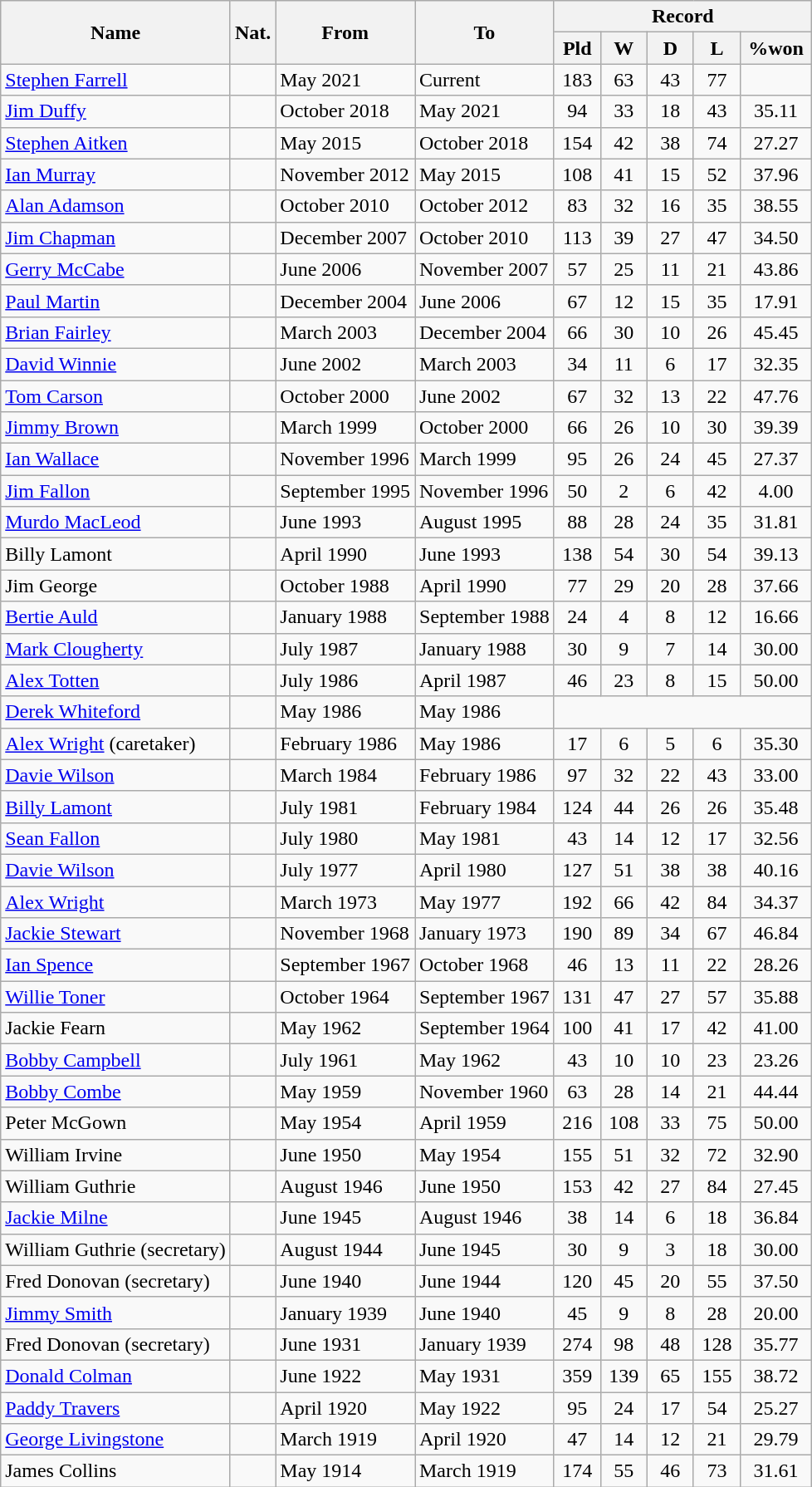<table class="wikitable" style="text-align: center">
<tr>
<th rowspan="2">Name</th>
<th rowspan="2">Nat.</th>
<th rowspan="2">From</th>
<th rowspan="2">To</th>
<th colspan="5">Record</th>
</tr>
<tr>
<th width=30>Pld</th>
<th width=30>W</th>
<th width=30>D</th>
<th width=30>L</th>
<th width=50>%won</th>
</tr>
<tr>
<td align=left><a href='#'>Stephen Farrell</a></td>
<td></td>
<td align=left>May 2021</td>
<td align=left>Current</td>
<td>183</td>
<td>63</td>
<td>43</td>
<td>77</td>
<td></td>
</tr>
<tr>
<td align=left><a href='#'>Jim Duffy</a></td>
<td></td>
<td align=left>October 2018</td>
<td align=left>May 2021</td>
<td>94</td>
<td>33</td>
<td>18</td>
<td>43</td>
<td>35.11</td>
</tr>
<tr>
<td align=left><a href='#'>Stephen Aitken</a></td>
<td></td>
<td align=left>May 2015</td>
<td align=left>October 2018</td>
<td>154</td>
<td>42</td>
<td>38</td>
<td>74</td>
<td>27.27</td>
</tr>
<tr>
<td align=left><a href='#'>Ian Murray</a></td>
<td></td>
<td align=left>November 2012</td>
<td align=left>May 2015</td>
<td>108</td>
<td>41</td>
<td>15</td>
<td>52</td>
<td>37.96</td>
</tr>
<tr>
<td align=left><a href='#'>Alan Adamson</a></td>
<td></td>
<td align=left>October 2010</td>
<td align=left>October 2012</td>
<td>83</td>
<td>32</td>
<td>16</td>
<td>35</td>
<td>38.55</td>
</tr>
<tr>
<td align=left><a href='#'>Jim Chapman</a></td>
<td></td>
<td align=left>December 2007</td>
<td align=left>October 2010</td>
<td>113</td>
<td>39</td>
<td>27</td>
<td>47</td>
<td>34.50</td>
</tr>
<tr>
<td align=left><a href='#'>Gerry McCabe</a></td>
<td></td>
<td align=left>June 2006</td>
<td align=left>November 2007</td>
<td>57</td>
<td>25</td>
<td>11</td>
<td>21</td>
<td>43.86</td>
</tr>
<tr>
<td align=left><a href='#'>Paul Martin</a></td>
<td></td>
<td align=left>December 2004</td>
<td align=left>June 2006</td>
<td>67</td>
<td>12</td>
<td>15</td>
<td>35</td>
<td>17.91</td>
</tr>
<tr>
<td align=left><a href='#'>Brian Fairley</a></td>
<td></td>
<td align=left>March 2003</td>
<td align=left>December 2004</td>
<td>66</td>
<td>30</td>
<td>10</td>
<td>26</td>
<td>45.45</td>
</tr>
<tr>
<td align=left><a href='#'>David Winnie</a></td>
<td></td>
<td align=left>June 2002</td>
<td align=left>March 2003</td>
<td>34</td>
<td>11</td>
<td>6</td>
<td>17</td>
<td>32.35</td>
</tr>
<tr>
<td align=left><a href='#'>Tom Carson</a></td>
<td></td>
<td align=left>October 2000</td>
<td align=left>June 2002</td>
<td>67</td>
<td>32</td>
<td>13</td>
<td>22</td>
<td>47.76</td>
</tr>
<tr>
<td align=left><a href='#'>Jimmy Brown</a></td>
<td></td>
<td align=left>March 1999</td>
<td align=left>October 2000</td>
<td>66</td>
<td>26</td>
<td>10</td>
<td>30</td>
<td>39.39</td>
</tr>
<tr>
<td align=left><a href='#'>Ian Wallace</a></td>
<td></td>
<td align=left>November 1996</td>
<td align=left>March 1999</td>
<td>95</td>
<td>26</td>
<td>24</td>
<td>45</td>
<td>27.37</td>
</tr>
<tr>
<td align=left><a href='#'>Jim Fallon</a></td>
<td></td>
<td align=left>September 1995</td>
<td align=left>November 1996</td>
<td>50</td>
<td>2</td>
<td>6</td>
<td>42</td>
<td>4.00</td>
</tr>
<tr>
<td align=left><a href='#'>Murdo MacLeod</a></td>
<td></td>
<td align=left>June 1993</td>
<td align=left>August 1995</td>
<td>88</td>
<td>28</td>
<td>24</td>
<td>35</td>
<td>31.81</td>
</tr>
<tr>
<td align=left>Billy Lamont</td>
<td></td>
<td align=left>April 1990</td>
<td align=left>June 1993</td>
<td>138</td>
<td>54</td>
<td>30</td>
<td>54</td>
<td>39.13</td>
</tr>
<tr>
<td align=left>Jim George</td>
<td></td>
<td align=left>October 1988</td>
<td align=left>April 1990</td>
<td>77</td>
<td>29</td>
<td>20</td>
<td>28</td>
<td>37.66</td>
</tr>
<tr>
<td align=left><a href='#'>Bertie Auld</a></td>
<td></td>
<td align=left>January 1988</td>
<td align=left>September 1988</td>
<td>24</td>
<td>4</td>
<td>8</td>
<td>12</td>
<td>16.66</td>
</tr>
<tr>
<td align=left><a href='#'>Mark Clougherty</a></td>
<td></td>
<td align=left>July 1987</td>
<td align=left>January 1988</td>
<td>30</td>
<td>9</td>
<td>7</td>
<td>14</td>
<td>30.00</td>
</tr>
<tr>
<td align=left><a href='#'>Alex Totten</a></td>
<td></td>
<td align=left>July 1986</td>
<td align=left>April 1987</td>
<td>46</td>
<td>23</td>
<td>8</td>
<td>15</td>
<td>50.00</td>
</tr>
<tr>
<td align=left><a href='#'>Derek Whiteford</a></td>
<td></td>
<td align=left>May 1986</td>
<td align=left>May 1986</td>
</tr>
<tr>
<td align=left><a href='#'>Alex Wright</a> (caretaker)</td>
<td></td>
<td align=left>February 1986</td>
<td align=left>May 1986</td>
<td>17</td>
<td>6</td>
<td>5</td>
<td>6</td>
<td>35.30</td>
</tr>
<tr>
<td align=left><a href='#'>Davie Wilson</a></td>
<td></td>
<td align=left>March 1984</td>
<td align=left>February 1986</td>
<td>97</td>
<td>32</td>
<td>22</td>
<td>43</td>
<td>33.00</td>
</tr>
<tr>
<td align=left><a href='#'>Billy Lamont</a></td>
<td></td>
<td align=left>July 1981</td>
<td align=left>February 1984</td>
<td>124</td>
<td>44</td>
<td>26</td>
<td>26</td>
<td>35.48</td>
</tr>
<tr>
<td align=left><a href='#'>Sean Fallon</a></td>
<td></td>
<td align=left>July 1980</td>
<td align=left>May 1981</td>
<td>43</td>
<td>14</td>
<td>12</td>
<td>17</td>
<td>32.56</td>
</tr>
<tr>
<td align=left><a href='#'>Davie Wilson</a></td>
<td></td>
<td align=left>July 1977</td>
<td align=left>April 1980</td>
<td>127</td>
<td>51</td>
<td>38</td>
<td>38</td>
<td>40.16</td>
</tr>
<tr>
<td align=left><a href='#'>Alex Wright</a></td>
<td></td>
<td align=left>March 1973</td>
<td align=left>May 1977</td>
<td>192</td>
<td>66</td>
<td>42</td>
<td>84</td>
<td>34.37</td>
</tr>
<tr>
<td align=left><a href='#'>Jackie Stewart</a></td>
<td></td>
<td align=left>November 1968</td>
<td align=left>January 1973</td>
<td>190</td>
<td>89</td>
<td>34</td>
<td>67</td>
<td>46.84</td>
</tr>
<tr>
<td align=left><a href='#'>Ian Spence</a></td>
<td></td>
<td align=left>September 1967</td>
<td align=left>October 1968</td>
<td>46</td>
<td>13</td>
<td>11</td>
<td>22</td>
<td>28.26</td>
</tr>
<tr>
<td align=left><a href='#'>Willie Toner</a></td>
<td></td>
<td align=left>October 1964</td>
<td align=left>September 1967</td>
<td>131</td>
<td>47</td>
<td>27</td>
<td>57</td>
<td>35.88</td>
</tr>
<tr>
<td align=left>Jackie Fearn</td>
<td></td>
<td align=left>May 1962</td>
<td align=left>September 1964</td>
<td>100</td>
<td>41</td>
<td>17</td>
<td>42</td>
<td>41.00</td>
</tr>
<tr>
<td align=left><a href='#'>Bobby Campbell</a></td>
<td></td>
<td align=left>July 1961</td>
<td align=left>May 1962</td>
<td>43</td>
<td>10</td>
<td>10</td>
<td>23</td>
<td>23.26</td>
</tr>
<tr>
<td align=left><a href='#'>Bobby Combe</a></td>
<td></td>
<td align=left>May 1959</td>
<td align=left>November 1960</td>
<td>63</td>
<td>28</td>
<td>14</td>
<td>21</td>
<td>44.44</td>
</tr>
<tr>
<td align=left>Peter McGown</td>
<td></td>
<td align=left>May 1954</td>
<td align=left>April 1959</td>
<td>216</td>
<td>108</td>
<td>33</td>
<td>75</td>
<td>50.00</td>
</tr>
<tr>
<td align=left>William Irvine</td>
<td></td>
<td align=left>June 1950</td>
<td align=left>May 1954</td>
<td>155</td>
<td>51</td>
<td>32</td>
<td>72</td>
<td>32.90</td>
</tr>
<tr>
<td align=left>William Guthrie</td>
<td></td>
<td align=left>August 1946</td>
<td align=left>June 1950</td>
<td>153</td>
<td>42</td>
<td>27</td>
<td>84</td>
<td>27.45</td>
</tr>
<tr>
<td align=left><a href='#'>Jackie Milne</a></td>
<td></td>
<td align=left>June 1945</td>
<td align=left>August 1946</td>
<td>38</td>
<td>14</td>
<td>6</td>
<td>18</td>
<td>36.84</td>
</tr>
<tr>
<td align=left>William Guthrie (secretary)</td>
<td></td>
<td align=left>August 1944</td>
<td align=left>June 1945</td>
<td>30</td>
<td>9</td>
<td>3</td>
<td>18</td>
<td>30.00</td>
</tr>
<tr>
<td align=left>Fred Donovan (secretary)</td>
<td></td>
<td align=left>June 1940</td>
<td align=left>June 1944</td>
<td>120</td>
<td>45</td>
<td>20</td>
<td>55</td>
<td>37.50</td>
</tr>
<tr>
<td align=left><a href='#'>Jimmy Smith</a></td>
<td></td>
<td align=left>January 1939</td>
<td align=left>June 1940</td>
<td>45</td>
<td>9</td>
<td>8</td>
<td>28</td>
<td>20.00</td>
</tr>
<tr>
<td align=left>Fred Donovan (secretary)</td>
<td></td>
<td align=left>June 1931</td>
<td align=left>January 1939</td>
<td>274</td>
<td>98</td>
<td>48</td>
<td>128</td>
<td>35.77</td>
</tr>
<tr>
<td align=left><a href='#'>Donald Colman</a></td>
<td></td>
<td align=left>June 1922</td>
<td align=left>May 1931</td>
<td>359</td>
<td>139</td>
<td>65</td>
<td>155</td>
<td>38.72</td>
</tr>
<tr>
<td align=left><a href='#'>Paddy Travers</a></td>
<td></td>
<td align=left>April 1920</td>
<td align=left>May 1922</td>
<td>95</td>
<td>24</td>
<td>17</td>
<td>54</td>
<td>25.27</td>
</tr>
<tr>
<td align="left"><a href='#'>George Livingstone</a></td>
<td></td>
<td align="left">March 1919</td>
<td align="left">April 1920</td>
<td>47</td>
<td>14</td>
<td>12</td>
<td>21</td>
<td>29.79</td>
</tr>
<tr>
<td align="left">James Collins</td>
<td></td>
<td align="left">May 1914</td>
<td align="left">March 1919</td>
<td>174</td>
<td>55</td>
<td>46</td>
<td>73</td>
<td>31.61</td>
</tr>
</table>
